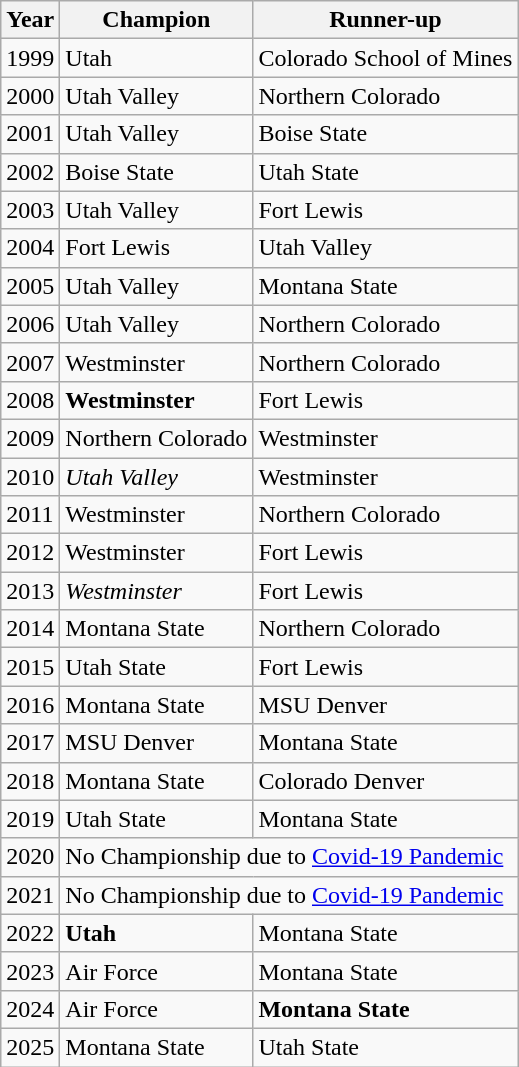<table class="wikitable">
<tr>
<th>Year</th>
<th>Champion</th>
<th>Runner-up</th>
</tr>
<tr>
<td>1999</td>
<td>Utah</td>
<td>Colorado School of Mines</td>
</tr>
<tr>
<td>2000</td>
<td>Utah Valley</td>
<td>Northern Colorado</td>
</tr>
<tr>
<td>2001</td>
<td>Utah Valley</td>
<td>Boise State</td>
</tr>
<tr>
<td>2002</td>
<td>Boise State</td>
<td>Utah State</td>
</tr>
<tr>
<td>2003</td>
<td>Utah Valley</td>
<td>Fort Lewis</td>
</tr>
<tr>
<td>2004</td>
<td>Fort Lewis</td>
<td>Utah Valley</td>
</tr>
<tr>
<td>2005</td>
<td>Utah Valley</td>
<td>Montana State</td>
</tr>
<tr>
<td>2006</td>
<td>Utah Valley</td>
<td>Northern Colorado</td>
</tr>
<tr>
<td>2007</td>
<td>Westminster</td>
<td>Northern Colorado</td>
</tr>
<tr>
<td>2008</td>
<td><strong>Westminster</strong></td>
<td>Fort Lewis</td>
</tr>
<tr>
<td>2009</td>
<td>Northern Colorado</td>
<td>Westminster</td>
</tr>
<tr>
<td>2010</td>
<td><em>Utah Valley</em></td>
<td>Westminster</td>
</tr>
<tr>
<td>2011</td>
<td>Westminster</td>
<td>Northern Colorado</td>
</tr>
<tr>
<td>2012</td>
<td>Westminster</td>
<td>Fort Lewis</td>
</tr>
<tr>
<td>2013</td>
<td><em>Westminster</em></td>
<td>Fort Lewis</td>
</tr>
<tr>
<td>2014</td>
<td>Montana State</td>
<td>Northern Colorado</td>
</tr>
<tr>
<td>2015</td>
<td>Utah State</td>
<td>Fort Lewis</td>
</tr>
<tr>
<td>2016</td>
<td>Montana State</td>
<td>MSU Denver</td>
</tr>
<tr>
<td>2017</td>
<td>MSU Denver</td>
<td>Montana State</td>
</tr>
<tr>
<td>2018</td>
<td>Montana State</td>
<td>Colorado Denver</td>
</tr>
<tr>
<td>2019</td>
<td>Utah State</td>
<td>Montana State</td>
</tr>
<tr>
<td>2020</td>
<td colspan="2">No Championship due to <a href='#'>Covid-19 Pandemic</a></td>
</tr>
<tr>
<td>2021</td>
<td colspan="2">No Championship due to <a href='#'>Covid-19 Pandemic</a></td>
</tr>
<tr>
<td>2022</td>
<td><strong>Utah</strong></td>
<td>Montana State</td>
</tr>
<tr>
<td>2023</td>
<td>Air Force</td>
<td>Montana State</td>
</tr>
<tr>
<td>2024</td>
<td>Air Force</td>
<td><strong>Montana State</strong></td>
</tr>
<tr>
<td>2025</td>
<td>Montana State</td>
<td>Utah State</td>
</tr>
</table>
